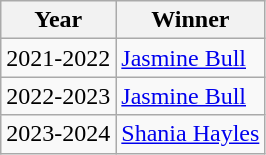<table class="wikitable">
<tr>
<th>Year</th>
<th>Winner</th>
</tr>
<tr>
<td>2021-2022</td>
<td>  <a href='#'>Jasmine Bull</a></td>
</tr>
<tr>
<td>2022-2023</td>
<td>  <a href='#'>Jasmine Bull</a></td>
</tr>
<tr>
<td>2023-2024</td>
<td><a href='#'>Shania Hayles</a></td>
</tr>
</table>
